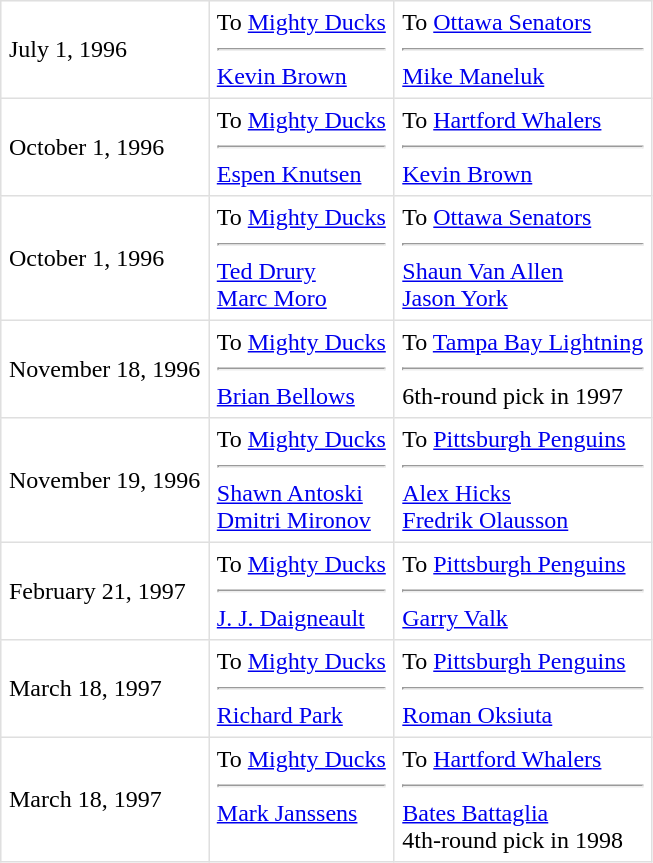<table border=1 style="border-collapse:collapse" bordercolor="#DFDFDF" cellpadding="5">
<tr>
<td>July 1, 1996</td>
<td valign="top">To <a href='#'>Mighty Ducks</a> <hr><a href='#'>Kevin Brown</a></td>
<td valign="top">To <a href='#'>Ottawa Senators</a> <hr><a href='#'>Mike Maneluk</a></td>
</tr>
<tr>
<td>October 1, 1996</td>
<td valign="top">To <a href='#'>Mighty Ducks</a> <hr><a href='#'>Espen Knutsen</a></td>
<td valign="top">To <a href='#'>Hartford Whalers</a> <hr><a href='#'>Kevin Brown</a></td>
</tr>
<tr>
<td>October 1, 1996</td>
<td valign="top">To <a href='#'>Mighty Ducks</a> <hr><a href='#'>Ted Drury</a><br><a href='#'>Marc Moro</a></td>
<td valign="top">To <a href='#'>Ottawa Senators</a> <hr><a href='#'>Shaun Van Allen</a><br><a href='#'>Jason York</a></td>
</tr>
<tr>
<td>November 18, 1996</td>
<td valign="top">To <a href='#'>Mighty Ducks</a> <hr><a href='#'>Brian Bellows</a></td>
<td valign="top">To <a href='#'>Tampa Bay Lightning</a> <hr>6th-round pick in 1997</td>
</tr>
<tr>
<td>November 19, 1996</td>
<td valign="top">To <a href='#'>Mighty Ducks</a> <hr><a href='#'>Shawn Antoski</a><br><a href='#'>Dmitri Mironov</a></td>
<td valign="top">To <a href='#'>Pittsburgh Penguins</a> <hr><a href='#'>Alex Hicks</a><br><a href='#'>Fredrik Olausson</a></td>
</tr>
<tr>
<td>February 21, 1997</td>
<td valign="top">To <a href='#'>Mighty Ducks</a> <hr><a href='#'>J. J. Daigneault</a></td>
<td valign="top">To <a href='#'>Pittsburgh Penguins</a> <hr><a href='#'>Garry Valk</a></td>
</tr>
<tr>
<td>March 18, 1997</td>
<td valign="top">To <a href='#'>Mighty Ducks</a> <hr><a href='#'>Richard Park</a></td>
<td valign="top">To <a href='#'>Pittsburgh Penguins</a> <hr><a href='#'>Roman Oksiuta</a></td>
</tr>
<tr>
<td>March 18, 1997</td>
<td valign="top">To <a href='#'>Mighty Ducks</a> <hr><a href='#'>Mark Janssens</a></td>
<td valign="top">To <a href='#'>Hartford Whalers</a> <hr><a href='#'>Bates Battaglia</a><br>4th-round pick in 1998</td>
</tr>
</table>
